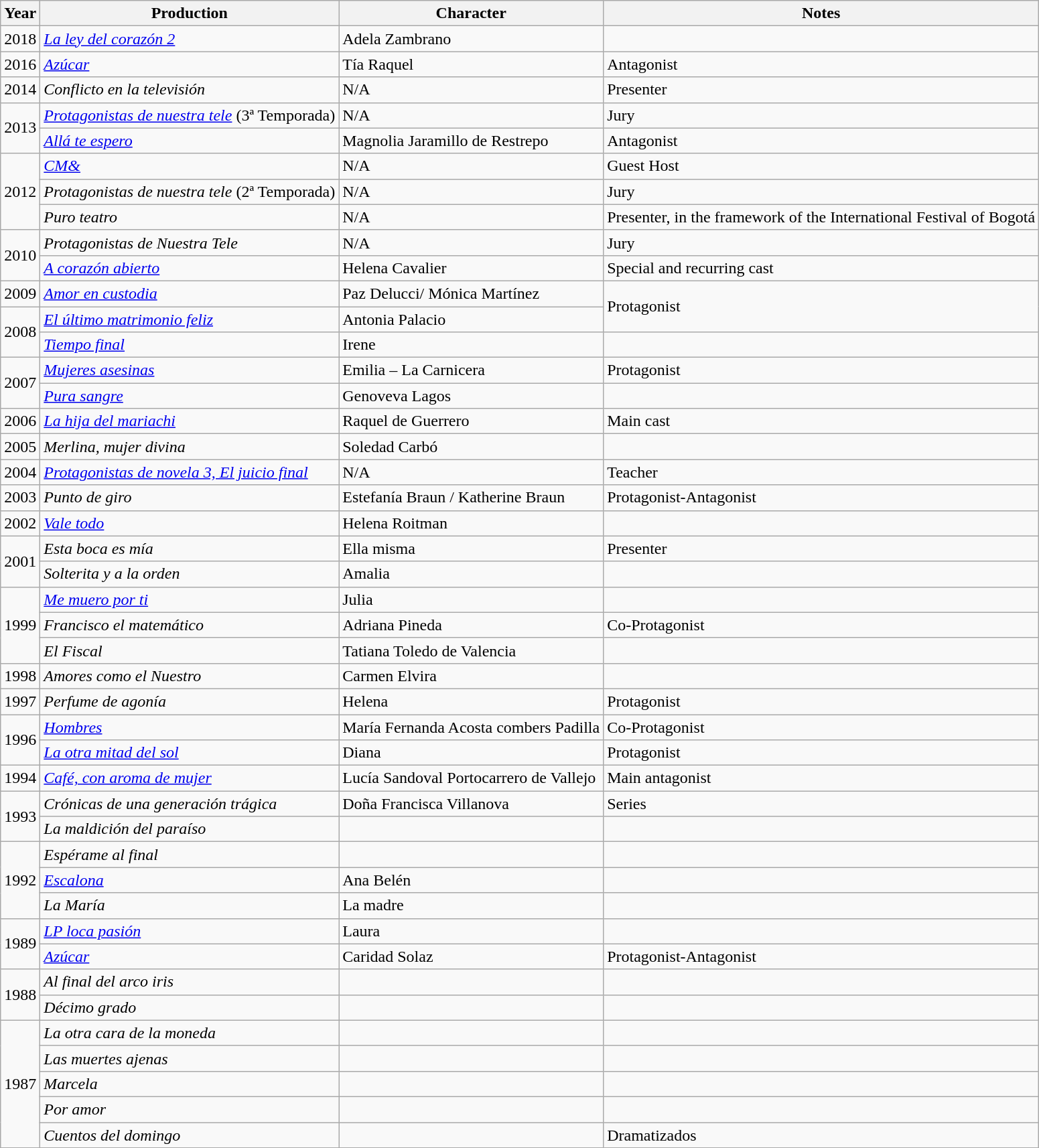<table class="wikitable">
<tr>
<th>Year</th>
<th>Production</th>
<th>Character</th>
<th>Notes</th>
</tr>
<tr>
<td>2018</td>
<td><a href='#'><em>La ley del corazón 2</em></a></td>
<td>Adela Zambrano</td>
<td></td>
</tr>
<tr>
<td>2016</td>
<td><a href='#'><em>Azúcar</em></a></td>
<td>Tía Raquel</td>
<td>Antagonist</td>
</tr>
<tr>
<td>2014</td>
<td><em>Conflicto en la televisión</em></td>
<td>N/A</td>
<td>Presenter</td>
</tr>
<tr>
<td rowspan="2">2013</td>
<td><a href='#'><em>Protagonistas de nuestra tele</em></a> (3ª Temporada)</td>
<td>N/A</td>
<td>Jury</td>
</tr>
<tr>
<td><em><a href='#'>Allá te espero</a></em></td>
<td>Magnolia Jaramillo de Restrepo</td>
<td>Antagonist</td>
</tr>
<tr>
<td rowspan="3">2012</td>
<td><em><a href='#'>CM&</a></em></td>
<td>N/A</td>
<td>Guest Host</td>
</tr>
<tr>
<td><em>Protagonistas de nuestra tele</em> (2ª Temporada)</td>
<td>N/A</td>
<td>Jury</td>
</tr>
<tr>
<td><em>Puro teatro</em></td>
<td>N/A</td>
<td>Presenter, in the framework of the International Festival of Bogotá</td>
</tr>
<tr>
<td rowspan="2">2010</td>
<td><em>Protagonistas de Nuestra Tele</em></td>
<td>N/A</td>
<td>Jury</td>
</tr>
<tr>
<td><em><a href='#'>A corazón abierto</a></em></td>
<td>Helena Cavalier</td>
<td>Special and recurring cast</td>
</tr>
<tr>
<td>2009</td>
<td><a href='#'><em>Amor en custodia</em></a></td>
<td>Paz Delucci/ Mónica Martínez</td>
<td rowspan="2">Protagonist</td>
</tr>
<tr>
<td rowspan="2">2008</td>
<td><em><a href='#'>El último matrimonio feliz</a></em></td>
<td>Antonia Palacio</td>
</tr>
<tr>
<td><em><a href='#'>Tiempo final</a></em></td>
<td>Irene</td>
<td></td>
</tr>
<tr>
<td rowspan="2">2007</td>
<td><a href='#'><em>Mujeres asesinas</em></a></td>
<td>Emilia –  La Carnicera</td>
<td>Protagonist</td>
</tr>
<tr>
<td><em><a href='#'>Pura sangre</a></em></td>
<td>Genoveva Lagos</td>
<td></td>
</tr>
<tr>
<td>2006</td>
<td><em><a href='#'>La hija del mariachi</a></em></td>
<td>Raquel de Guerrero</td>
<td>Main cast</td>
</tr>
<tr>
<td>2005</td>
<td><em>Merlina, mujer divina</em></td>
<td>Soledad Carbó</td>
<td></td>
</tr>
<tr>
<td>2004</td>
<td><a href='#'><em>Protagonistas de novela 3, El juicio final</em></a></td>
<td>N/A</td>
<td>Teacher</td>
</tr>
<tr>
<td>2003</td>
<td><em>Punto de giro</em></td>
<td>Estefanía Braun / Katherine Braun</td>
<td>Protagonist-Antagonist</td>
</tr>
<tr>
<td>2002</td>
<td><em><a href='#'>Vale todo</a></em></td>
<td>Helena Roitman</td>
<td></td>
</tr>
<tr>
<td rowspan="2">2001</td>
<td><em>Esta boca es mía</em></td>
<td>Ella misma</td>
<td>Presenter</td>
</tr>
<tr>
<td><em>Solterita y a la orden</em></td>
<td>Amalia</td>
<td></td>
</tr>
<tr>
<td rowspan="3">1999</td>
<td><em><a href='#'>Me muero por ti</a></em></td>
<td>Julia</td>
<td></td>
</tr>
<tr>
<td><em>Francisco el matemático</em></td>
<td>Adriana Pineda</td>
<td>Co-Protagonist</td>
</tr>
<tr>
<td><em>El Fiscal</em></td>
<td>Tatiana Toledo de Valencia</td>
<td></td>
</tr>
<tr>
<td>1998</td>
<td><em>Amores como el Nuestro</em></td>
<td>Carmen Elvira</td>
<td></td>
</tr>
<tr>
<td>1997</td>
<td><em>Perfume de agonía</em></td>
<td>Helena</td>
<td>Protagonist</td>
</tr>
<tr>
<td rowspan="2">1996</td>
<td><a href='#'><em>Hombres</em></a></td>
<td>María Fernanda Acosta combers Padilla</td>
<td>Co-Protagonist</td>
</tr>
<tr>
<td><em><a href='#'>La otra mitad del sol</a></em></td>
<td>Diana</td>
<td>Protagonist</td>
</tr>
<tr>
<td>1994</td>
<td><em><a href='#'>Café, con aroma de mujer</a></em></td>
<td>Lucía Sandoval Portocarrero de Vallejo</td>
<td>Main antagonist</td>
</tr>
<tr>
<td rowspan="2">1993</td>
<td><em>Crónicas de una generación trágica</em></td>
<td>Doña Francisca Villanova</td>
<td>Series</td>
</tr>
<tr>
<td><em>La maldición del paraíso</em></td>
<td></td>
<td></td>
</tr>
<tr>
<td rowspan="3">1992</td>
<td><em>Espérame al final</em></td>
<td></td>
<td></td>
</tr>
<tr>
<td><a href='#'><em>Escalona</em></a></td>
<td>Ana Belén</td>
<td></td>
</tr>
<tr>
<td><em>La María</em></td>
<td>La madre</td>
<td></td>
</tr>
<tr>
<td rowspan="2">1989</td>
<td><em><a href='#'>LP loca pasión</a></em></td>
<td>Laura</td>
<td></td>
</tr>
<tr>
<td><a href='#'><em>Azúcar</em></a></td>
<td>Caridad Solaz</td>
<td>Protagonist-Antagonist</td>
</tr>
<tr>
<td rowspan="2">1988</td>
<td><em>Al final del arco iris</em></td>
<td></td>
<td></td>
</tr>
<tr>
<td><em>Décimo grado</em></td>
<td></td>
<td></td>
</tr>
<tr>
<td rowspan="5">1987</td>
<td><em>La otra cara de la moneda</em></td>
<td></td>
<td></td>
</tr>
<tr>
<td><em>Las muertes ajenas</em></td>
<td></td>
<td></td>
</tr>
<tr>
<td><em>Marcela</em></td>
<td></td>
<td></td>
</tr>
<tr>
<td><em>Por amor</em></td>
<td></td>
<td></td>
</tr>
<tr>
<td><em>Cuentos del domingo</em></td>
<td></td>
<td>Dramatizados</td>
</tr>
</table>
